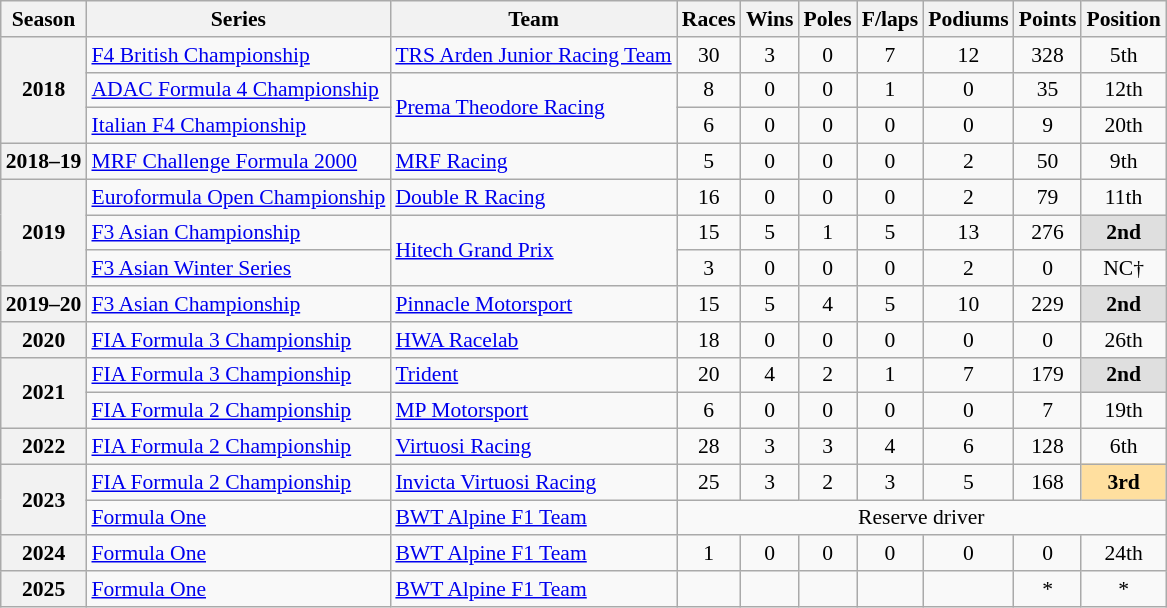<table class="wikitable" style="font-size: 90%; text-align:center">
<tr>
<th>Season</th>
<th>Series</th>
<th>Team</th>
<th>Races</th>
<th>Wins</th>
<th>Poles</th>
<th>F/laps</th>
<th>Podiums</th>
<th>Points</th>
<th>Position</th>
</tr>
<tr>
<th rowspan=3>2018</th>
<td align=left><a href='#'>F4 British Championship</a></td>
<td align=left><a href='#'>TRS Arden Junior Racing Team</a></td>
<td>30</td>
<td>3</td>
<td>0</td>
<td>7</td>
<td>12</td>
<td>328</td>
<td>5th</td>
</tr>
<tr>
<td align=left><a href='#'>ADAC Formula 4 Championship</a></td>
<td rowspan=2 align=left><a href='#'>Prema Theodore Racing</a></td>
<td>8</td>
<td>0</td>
<td>0</td>
<td>1</td>
<td>0</td>
<td>35</td>
<td>12th</td>
</tr>
<tr>
<td align=left><a href='#'>Italian F4 Championship</a></td>
<td>6</td>
<td>0</td>
<td>0</td>
<td>0</td>
<td>0</td>
<td>9</td>
<td>20th</td>
</tr>
<tr>
<th>2018–19</th>
<td align=left><a href='#'>MRF Challenge Formula 2000</a></td>
<td align=left><a href='#'>MRF Racing</a></td>
<td>5</td>
<td>0</td>
<td>0</td>
<td>0</td>
<td>2</td>
<td>50</td>
<td>9th</td>
</tr>
<tr>
<th rowspan=3>2019</th>
<td align=left><a href='#'>Euroformula Open Championship</a></td>
<td align=left><a href='#'>Double R Racing</a></td>
<td>16</td>
<td>0</td>
<td>0</td>
<td>0</td>
<td>2</td>
<td>79</td>
<td>11th</td>
</tr>
<tr>
<td align=left><a href='#'>F3 Asian Championship</a></td>
<td rowspan=2 align=left><a href='#'>Hitech Grand Prix</a></td>
<td>15</td>
<td>5</td>
<td>1</td>
<td>5</td>
<td>13</td>
<td>276</td>
<td style="background:#DFDFDF;"><strong>2nd</strong></td>
</tr>
<tr>
<td align=left><a href='#'>F3 Asian Winter Series</a></td>
<td>3</td>
<td>0</td>
<td>0</td>
<td>0</td>
<td>2</td>
<td>0</td>
<td>NC†</td>
</tr>
<tr>
<th>2019–20</th>
<td align=left><a href='#'>F3 Asian Championship</a></td>
<td align=left><a href='#'>Pinnacle Motorsport</a></td>
<td>15</td>
<td>5</td>
<td>4</td>
<td>5</td>
<td>10</td>
<td>229</td>
<td style="background:#DFDFDF;"><strong>2nd</strong></td>
</tr>
<tr>
<th>2020</th>
<td align=left><a href='#'>FIA Formula 3 Championship</a></td>
<td align=left><a href='#'>HWA Racelab</a></td>
<td>18</td>
<td>0</td>
<td>0</td>
<td>0</td>
<td>0</td>
<td>0</td>
<td>26th</td>
</tr>
<tr>
<th rowspan="2">2021</th>
<td align=left><a href='#'>FIA Formula 3 Championship</a></td>
<td align=left><a href='#'>Trident</a></td>
<td>20</td>
<td>4</td>
<td>2</td>
<td>1</td>
<td>7</td>
<td>179</td>
<td style="background:#DFDFDF;"><strong>2nd</strong></td>
</tr>
<tr>
<td align=left><a href='#'>FIA Formula 2 Championship</a></td>
<td align=left><a href='#'>MP Motorsport</a></td>
<td>6</td>
<td>0</td>
<td>0</td>
<td>0</td>
<td>0</td>
<td>7</td>
<td>19th</td>
</tr>
<tr>
<th>2022</th>
<td align=left><a href='#'>FIA Formula 2 Championship</a></td>
<td align=left><a href='#'>Virtuosi Racing</a></td>
<td>28</td>
<td>3</td>
<td>3</td>
<td>4</td>
<td>6</td>
<td>128</td>
<td>6th</td>
</tr>
<tr>
<th rowspan="2">2023</th>
<td align=left><a href='#'>FIA Formula 2 Championship</a></td>
<td align=left><a href='#'>Invicta Virtuosi Racing</a></td>
<td>25</td>
<td>3</td>
<td>2</td>
<td>3</td>
<td>5</td>
<td>168</td>
<td style="background:#FFDF9F;"><strong>3rd</strong></td>
</tr>
<tr>
<td align=left><a href='#'>Formula One</a></td>
<td align=left><a href='#'>BWT Alpine F1 Team</a></td>
<td colspan="7">Reserve driver</td>
</tr>
<tr>
<th>2024</th>
<td align=left><a href='#'>Formula One</a></td>
<td align=left><a href='#'>BWT Alpine F1 Team</a></td>
<td>1</td>
<td>0</td>
<td>0</td>
<td>0</td>
<td>0</td>
<td>0</td>
<td>24th</td>
</tr>
<tr>
<th>2025</th>
<td align=left><a href='#'>Formula One</a></td>
<td align=left><a href='#'>BWT Alpine F1 Team</a></td>
<td><a href='#'></a></td>
<td></td>
<td></td>
<td></td>
<td></td>
<td>*</td>
<td>*</td>
</tr>
</table>
